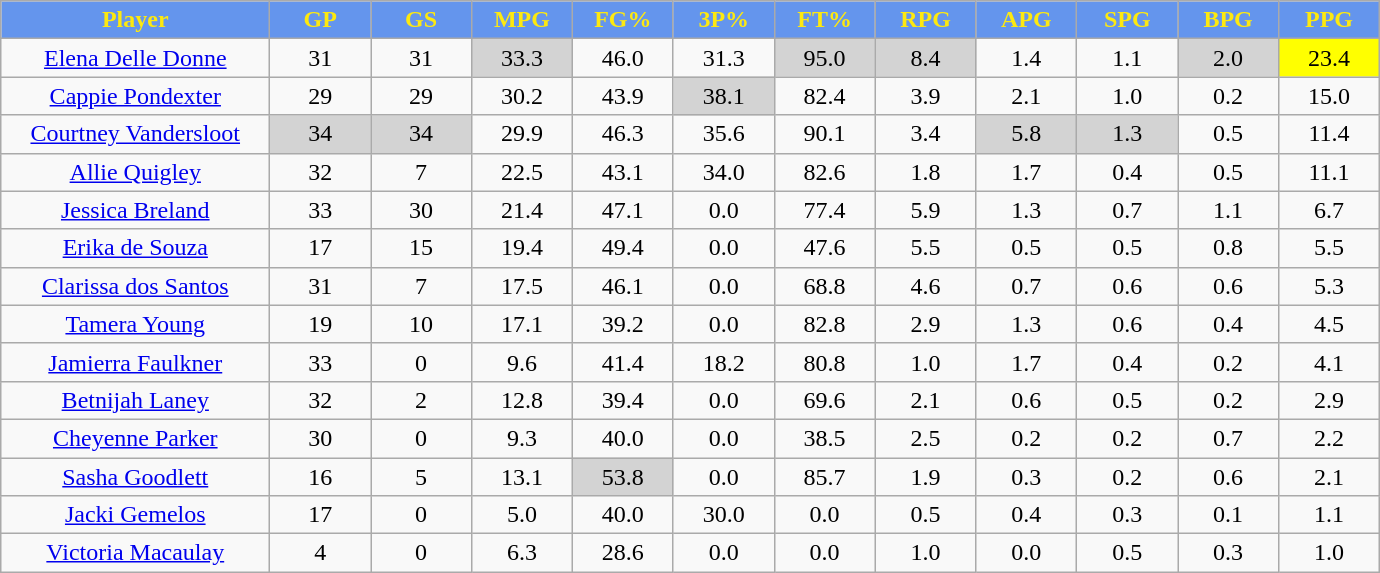<table class="wikitable sortable" style="text-align:center;">
<tr>
<th style="background:#6495ED;color:#FDE910;" width="16%">Player</th>
<th style="background:#6495ED;color:#FDE910;" width="6%">GP</th>
<th style="background:#6495ED;color:#FDE910;" width="6%">GS</th>
<th style="background:#6495ED;color:#FDE910;" width="6%">MPG</th>
<th style="background:#6495ED;color:#FDE910;" width="6%">FG%</th>
<th style="background:#6495ED;color:#FDE910;" width="6%">3P%</th>
<th style="background:#6495ED;color:#FDE910;" width="6%">FT%</th>
<th style="background:#6495ED;color:#FDE910;" width="6%">RPG</th>
<th style="background:#6495ED;color:#FDE910;" width="6%">APG</th>
<th style="background:#6495ED;color:#FDE910;" width="6%">SPG</th>
<th style="background:#6495ED;color:#FDE910;" width="6%">BPG</th>
<th style="background:#6495ED;color:#FDE910;" width="6%">PPG</th>
</tr>
<tr>
<td><a href='#'>Elena Delle Donne</a></td>
<td>31</td>
<td>31</td>
<td style="background:#D3D3D3;">33.3</td>
<td>46.0</td>
<td>31.3</td>
<td style="background:#D3D3D3;">95.0</td>
<td style="background:#D3D3D3;">8.4</td>
<td>1.4</td>
<td>1.1</td>
<td style="background:#D3D3D3;">2.0</td>
<td style="background:yellow;">23.4</td>
</tr>
<tr>
<td><a href='#'>Cappie Pondexter</a></td>
<td>29</td>
<td>29</td>
<td>30.2</td>
<td>43.9</td>
<td style="background:#D3D3D3;">38.1</td>
<td>82.4</td>
<td>3.9</td>
<td>2.1</td>
<td>1.0</td>
<td>0.2</td>
<td>15.0</td>
</tr>
<tr>
<td><a href='#'>Courtney Vandersloot</a></td>
<td style="background:#D3D3D3;">34</td>
<td style="background:#D3D3D3;">34</td>
<td>29.9</td>
<td>46.3</td>
<td>35.6</td>
<td>90.1</td>
<td>3.4</td>
<td style="background:#D3D3D3;">5.8</td>
<td style="background:#D3D3D3;">1.3</td>
<td>0.5</td>
<td>11.4</td>
</tr>
<tr>
<td><a href='#'>Allie Quigley</a></td>
<td>32</td>
<td>7</td>
<td>22.5</td>
<td>43.1</td>
<td>34.0</td>
<td>82.6</td>
<td>1.8</td>
<td>1.7</td>
<td>0.4</td>
<td>0.5</td>
<td>11.1</td>
</tr>
<tr>
<td><a href='#'>Jessica Breland</a></td>
<td>33</td>
<td>30</td>
<td>21.4</td>
<td>47.1</td>
<td>0.0</td>
<td>77.4</td>
<td>5.9</td>
<td>1.3</td>
<td>0.7</td>
<td>1.1</td>
<td>6.7</td>
</tr>
<tr>
<td><a href='#'>Erika de Souza</a></td>
<td>17</td>
<td>15</td>
<td>19.4</td>
<td>49.4</td>
<td>0.0</td>
<td>47.6</td>
<td>5.5</td>
<td>0.5</td>
<td>0.5</td>
<td>0.8</td>
<td>5.5</td>
</tr>
<tr>
<td><a href='#'>Clarissa dos Santos</a></td>
<td>31</td>
<td>7</td>
<td>17.5</td>
<td>46.1</td>
<td>0.0</td>
<td>68.8</td>
<td>4.6</td>
<td>0.7</td>
<td>0.6</td>
<td>0.6</td>
<td>5.3</td>
</tr>
<tr>
<td><a href='#'>Tamera Young</a></td>
<td>19</td>
<td>10</td>
<td>17.1</td>
<td>39.2</td>
<td>0.0</td>
<td>82.8</td>
<td>2.9</td>
<td>1.3</td>
<td>0.6</td>
<td>0.4</td>
<td>4.5</td>
</tr>
<tr>
<td><a href='#'>Jamierra Faulkner</a></td>
<td>33</td>
<td>0</td>
<td>9.6</td>
<td>41.4</td>
<td>18.2</td>
<td>80.8</td>
<td>1.0</td>
<td>1.7</td>
<td>0.4</td>
<td>0.2</td>
<td>4.1</td>
</tr>
<tr>
<td><a href='#'>Betnijah Laney</a></td>
<td>32</td>
<td>2</td>
<td>12.8</td>
<td>39.4</td>
<td>0.0</td>
<td>69.6</td>
<td>2.1</td>
<td>0.6</td>
<td>0.5</td>
<td>0.2</td>
<td>2.9</td>
</tr>
<tr>
<td><a href='#'>Cheyenne Parker</a></td>
<td>30</td>
<td>0</td>
<td>9.3</td>
<td>40.0</td>
<td>0.0</td>
<td>38.5</td>
<td>2.5</td>
<td>0.2</td>
<td>0.2</td>
<td>0.7</td>
<td>2.2</td>
</tr>
<tr>
<td><a href='#'>Sasha Goodlett</a></td>
<td>16</td>
<td>5</td>
<td>13.1</td>
<td style="background:#D3D3D3;">53.8</td>
<td>0.0</td>
<td>85.7</td>
<td>1.9</td>
<td>0.3</td>
<td>0.2</td>
<td>0.6</td>
<td>2.1</td>
</tr>
<tr>
<td><a href='#'>Jacki Gemelos</a></td>
<td>17</td>
<td>0</td>
<td>5.0</td>
<td>40.0</td>
<td>30.0</td>
<td>0.0</td>
<td>0.5</td>
<td>0.4</td>
<td>0.3</td>
<td>0.1</td>
<td>1.1</td>
</tr>
<tr>
<td><a href='#'>Victoria Macaulay</a></td>
<td>4</td>
<td>0</td>
<td>6.3</td>
<td>28.6</td>
<td>0.0</td>
<td>0.0</td>
<td>1.0</td>
<td>0.0</td>
<td>0.5</td>
<td>0.3</td>
<td>1.0</td>
</tr>
</table>
